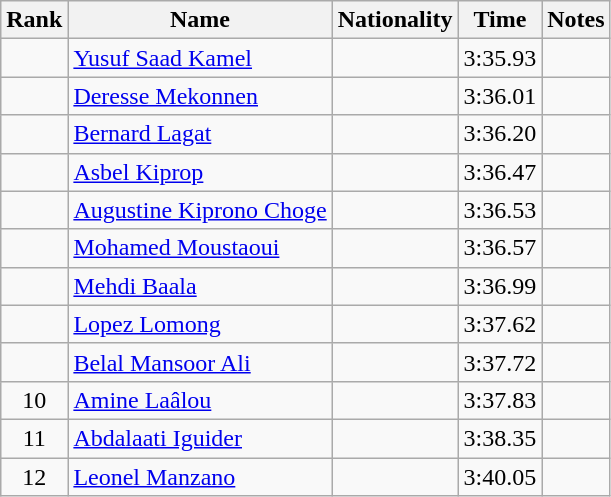<table class="wikitable sortable" style="text-align:center">
<tr>
<th>Rank</th>
<th>Name</th>
<th>Nationality</th>
<th>Time</th>
<th>Notes</th>
</tr>
<tr>
<td></td>
<td align=left><a href='#'>Yusuf Saad Kamel</a></td>
<td align=left></td>
<td>3:35.93</td>
<td></td>
</tr>
<tr>
<td></td>
<td align=left><a href='#'>Deresse Mekonnen</a></td>
<td align=left></td>
<td>3:36.01</td>
<td></td>
</tr>
<tr>
<td></td>
<td align=left><a href='#'>Bernard Lagat</a></td>
<td align=left></td>
<td>3:36.20</td>
<td></td>
</tr>
<tr>
<td></td>
<td align=left><a href='#'>Asbel Kiprop</a></td>
<td align=left></td>
<td>3:36.47</td>
<td></td>
</tr>
<tr>
<td></td>
<td align=left><a href='#'>Augustine Kiprono Choge</a></td>
<td align=left></td>
<td>3:36.53</td>
<td></td>
</tr>
<tr>
<td></td>
<td align=left><a href='#'>Mohamed Moustaoui</a></td>
<td align=left></td>
<td>3:36.57</td>
<td></td>
</tr>
<tr>
<td></td>
<td align=left><a href='#'>Mehdi Baala</a></td>
<td align=left></td>
<td>3:36.99</td>
<td></td>
</tr>
<tr>
<td></td>
<td align=left><a href='#'>Lopez Lomong</a></td>
<td align=left></td>
<td>3:37.62</td>
<td></td>
</tr>
<tr>
<td></td>
<td align=left><a href='#'>Belal Mansoor Ali</a></td>
<td align=left></td>
<td>3:37.72</td>
<td></td>
</tr>
<tr>
<td>10</td>
<td align=left><a href='#'>Amine Laâlou</a></td>
<td align=left></td>
<td>3:37.83</td>
<td></td>
</tr>
<tr>
<td>11</td>
<td align=left><a href='#'>Abdalaati Iguider</a></td>
<td align=left></td>
<td>3:38.35</td>
<td></td>
</tr>
<tr>
<td>12</td>
<td align=left><a href='#'>Leonel Manzano</a></td>
<td align=left></td>
<td>3:40.05</td>
<td></td>
</tr>
</table>
